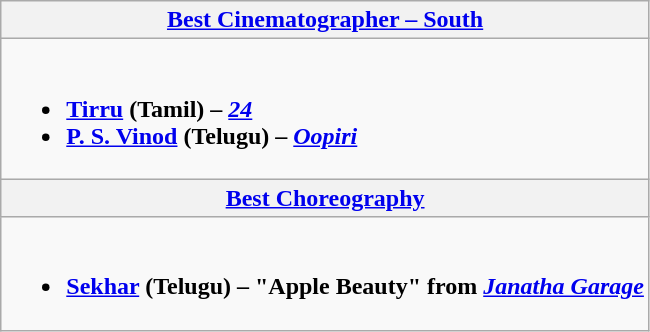<table class="wikitable">
<tr>
<th colspan=2><a href='#'>Best Cinematographer – South</a></th>
</tr>
<tr>
<td colspan=2><br><ul><li><strong><a href='#'>Tirru</a> (Tamil) –</strong> <strong><em><a href='#'>24</a></em></strong></li><li><strong><a href='#'>P. S. Vinod</a> (Telugu) –</strong> <strong><em><a href='#'>Oopiri</a></em></strong></li></ul></td>
</tr>
<tr>
<th colspan=2><a href='#'>Best Choreography</a></th>
</tr>
<tr>
<td colspan=2><br><ul><li><strong> <a href='#'>Sekhar</a> (Telugu) –</strong> <strong>"Apple Beauty" from <em><a href='#'>Janatha Garage</a><strong><em></li></ul></td>
</tr>
</table>
